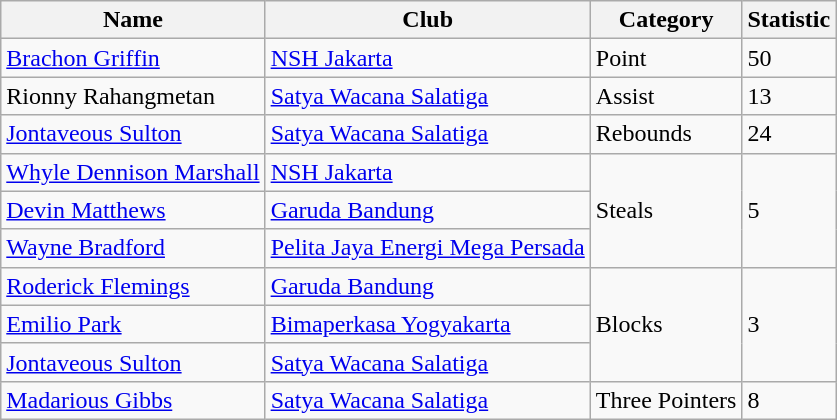<table class="wikitable">
<tr>
<th>Name</th>
<th>Club</th>
<th>Category</th>
<th>Statistic</th>
</tr>
<tr>
<td> <a href='#'>Brachon Griffin</a></td>
<td><a href='#'>NSH Jakarta</a></td>
<td>Point</td>
<td>50</td>
</tr>
<tr>
<td> Rionny Rahangmetan</td>
<td><a href='#'>Satya Wacana Salatiga</a></td>
<td>Assist</td>
<td>13</td>
</tr>
<tr>
<td> <a href='#'>Jontaveous Sulton</a></td>
<td><a href='#'>Satya Wacana Salatiga</a></td>
<td>Rebounds</td>
<td>24</td>
</tr>
<tr>
<td> <a href='#'>Whyle Dennison Marshall</a></td>
<td><a href='#'>NSH Jakarta</a></td>
<td rowspan="3">Steals</td>
<td rowspan="3">5</td>
</tr>
<tr>
<td> <a href='#'>Devin Matthews</a></td>
<td><a href='#'>Garuda Bandung</a></td>
</tr>
<tr>
<td> <a href='#'>Wayne Bradford</a></td>
<td><a href='#'>Pelita Jaya Energi Mega Persada</a></td>
</tr>
<tr>
<td> <a href='#'>Roderick Flemings</a></td>
<td><a href='#'>Garuda Bandung</a></td>
<td rowspan="3">Blocks</td>
<td rowspan="3">3</td>
</tr>
<tr>
<td> <a href='#'>Emilio Park</a></td>
<td><a href='#'>Bimaperkasa Yogyakarta</a></td>
</tr>
<tr>
<td> <a href='#'>Jontaveous Sulton</a></td>
<td><a href='#'>Satya Wacana Salatiga</a></td>
</tr>
<tr>
<td> <a href='#'>Madarious Gibbs</a></td>
<td><a href='#'>Satya Wacana Salatiga</a></td>
<td>Three Pointers</td>
<td>8</td>
</tr>
</table>
